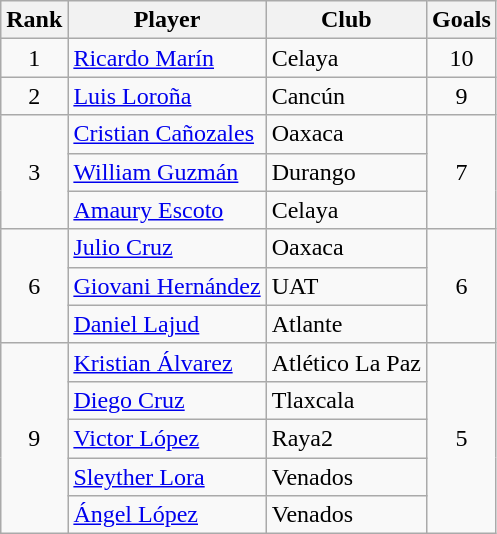<table class="wikitable">
<tr>
<th>Rank</th>
<th>Player</th>
<th>Club</th>
<th>Goals</th>
</tr>
<tr>
<td align=center rowspan=1>1</td>
<td> <a href='#'>Ricardo Marín</a></td>
<td>Celaya</td>
<td align=center rowspan=1>10</td>
</tr>
<tr>
<td align=center rowspan=1>2</td>
<td> <a href='#'>Luis Loroña</a></td>
<td>Cancún</td>
<td align=center rowspan=1>9</td>
</tr>
<tr>
<td align=center rowspan=3>3</td>
<td> <a href='#'>Cristian Cañozales</a></td>
<td>Oaxaca</td>
<td align=center rowspan=3>7</td>
</tr>
<tr>
<td> <a href='#'>William Guzmán</a></td>
<td>Durango</td>
</tr>
<tr>
<td> <a href='#'>Amaury Escoto</a></td>
<td>Celaya</td>
</tr>
<tr>
<td align=center rowspan=3>6</td>
<td> <a href='#'>Julio Cruz</a></td>
<td>Oaxaca</td>
<td align=center rowspan=3>6</td>
</tr>
<tr>
<td> <a href='#'>Giovani Hernández</a></td>
<td>UAT</td>
</tr>
<tr>
<td> <a href='#'>Daniel Lajud</a></td>
<td>Atlante</td>
</tr>
<tr>
<td align=center rowspan=5>9</td>
<td> <a href='#'>Kristian Álvarez</a></td>
<td>Atlético La Paz</td>
<td align=center rowspan=5>5</td>
</tr>
<tr>
<td> <a href='#'>Diego Cruz</a></td>
<td>Tlaxcala</td>
</tr>
<tr>
<td> <a href='#'>Victor López</a></td>
<td>Raya2</td>
</tr>
<tr>
<td> <a href='#'>Sleyther Lora</a></td>
<td>Venados</td>
</tr>
<tr>
<td> <a href='#'>Ángel López</a></td>
<td>Venados</td>
</tr>
</table>
